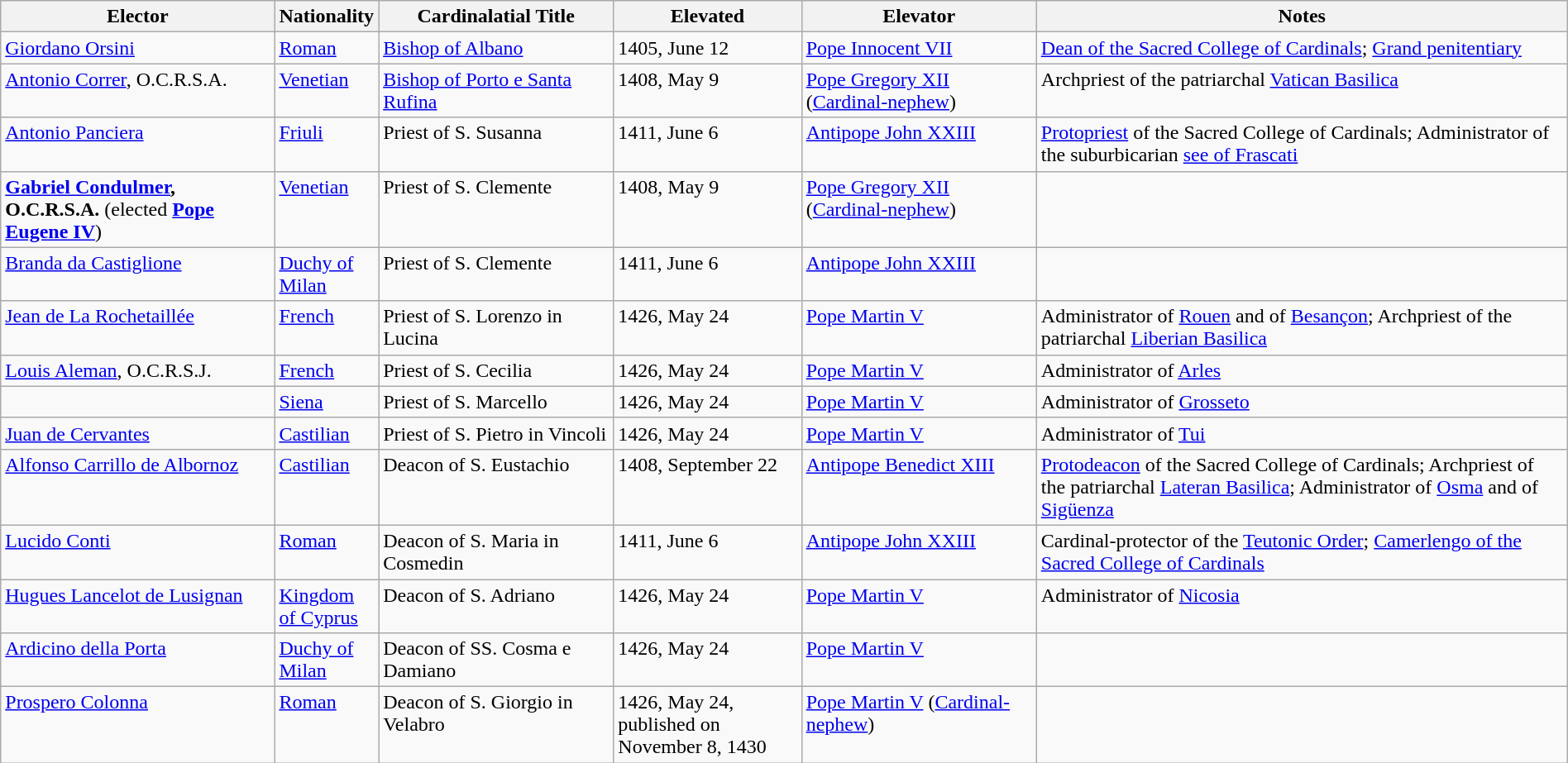<table class="wikitable sortable" style="width:100%">
<tr>
<th width="*">Elector</th>
<th width="5%">Nationality</th>
<th width="15%">Cardinalatial Title</th>
<th width="12%">Elevated</th>
<th width="15%">Elevator</th>
<th width="*">Notes</th>
</tr>
<tr valign="top">
<td><a href='#'>Giordano Orsini</a></td>
<td><a href='#'>Roman</a></td>
<td><a href='#'>Bishop of Albano</a></td>
<td>1405, June 12</td>
<td><a href='#'>Pope Innocent VII</a></td>
<td><a href='#'>Dean of the Sacred College of Cardinals</a>; <a href='#'>Grand penitentiary</a></td>
</tr>
<tr valign="top">
<td><a href='#'>Antonio Correr</a>, O.C.R.S.A.</td>
<td><a href='#'>Venetian</a></td>
<td><a href='#'>Bishop of Porto e Santa Rufina</a></td>
<td>1408, May 9</td>
<td><a href='#'>Pope Gregory XII</a> (<a href='#'>Cardinal-nephew</a>)</td>
<td>Archpriest of the patriarchal <a href='#'>Vatican Basilica</a></td>
</tr>
<tr valign="top">
<td><a href='#'>Antonio Panciera</a></td>
<td><a href='#'>Friuli</a></td>
<td>Priest of S. Susanna</td>
<td>1411, June 6</td>
<td><a href='#'>Antipope John XXIII</a></td>
<td><a href='#'>Protopriest</a> of the Sacred College of Cardinals; Administrator of the suburbicarian <a href='#'>see of Frascati</a></td>
</tr>
<tr valign="top">
<td><strong><a href='#'>Gabriel Condulmer</a>, O.C.R.S.A.</strong> (elected <strong><a href='#'>Pope Eugene IV</a></strong>)</td>
<td><a href='#'>Venetian</a></td>
<td>Priest of S. Clemente</td>
<td>1408, May 9</td>
<td><a href='#'>Pope Gregory XII</a> (<a href='#'>Cardinal-nephew</a>)</td>
<td></td>
</tr>
<tr valign="top">
<td><a href='#'>Branda da Castiglione</a></td>
<td><a href='#'>Duchy of Milan</a></td>
<td>Priest of S. Clemente</td>
<td>1411, June 6</td>
<td><a href='#'>Antipope John XXIII</a></td>
<td></td>
</tr>
<tr valign="top">
<td><a href='#'>Jean de La Rochetaillée</a></td>
<td><a href='#'>French</a></td>
<td>Priest of S. Lorenzo in Lucina</td>
<td>1426, May 24</td>
<td><a href='#'>Pope Martin V</a></td>
<td>Administrator of <a href='#'>Rouen</a> and of <a href='#'>Besançon</a>; Archpriest of the patriarchal <a href='#'>Liberian Basilica</a></td>
</tr>
<tr valign="top">
<td><a href='#'>Louis Aleman</a>, O.C.R.S.J.</td>
<td><a href='#'>French</a></td>
<td>Priest of S. Cecilia</td>
<td>1426, May 24</td>
<td><a href='#'>Pope Martin V</a></td>
<td>Administrator of <a href='#'>Arles</a></td>
</tr>
<tr valign="top">
<td></td>
<td><a href='#'>Siena</a></td>
<td>Priest of S. Marcello</td>
<td>1426, May 24</td>
<td><a href='#'>Pope Martin V</a></td>
<td>Administrator of <a href='#'>Grosseto</a></td>
</tr>
<tr valign="top">
<td><a href='#'>Juan de Cervantes</a></td>
<td><a href='#'>Castilian</a></td>
<td>Priest of S. Pietro in Vincoli</td>
<td>1426, May 24</td>
<td><a href='#'>Pope Martin V</a></td>
<td>Administrator of <a href='#'>Tui</a></td>
</tr>
<tr valign="top">
<td><a href='#'>Alfonso Carrillo de Albornoz</a></td>
<td><a href='#'>Castilian</a></td>
<td>Deacon of S. Eustachio</td>
<td>1408, September 22</td>
<td><a href='#'>Antipope Benedict XIII</a></td>
<td><a href='#'>Protodeacon</a> of the Sacred College of Cardinals; Archpriest of the patriarchal <a href='#'>Lateran Basilica</a>; Administrator of <a href='#'>Osma</a> and of <a href='#'>Sigüenza</a></td>
</tr>
<tr valign="top">
<td><a href='#'>Lucido Conti</a></td>
<td><a href='#'>Roman</a></td>
<td>Deacon of S. Maria in Cosmedin</td>
<td>1411, June 6</td>
<td><a href='#'>Antipope John XXIII</a></td>
<td>Cardinal-protector of the <a href='#'>Teutonic Order</a>; <a href='#'>Camerlengo of the Sacred College of Cardinals</a></td>
</tr>
<tr valign="top">
<td><a href='#'>Hugues Lancelot de Lusignan</a></td>
<td><a href='#'>Kingdom of Cyprus</a></td>
<td>Deacon of S. Adriano</td>
<td>1426, May 24</td>
<td><a href='#'>Pope Martin V</a></td>
<td>Administrator of <a href='#'>Nicosia</a></td>
</tr>
<tr valign="top">
<td><a href='#'>Ardicino della Porta</a></td>
<td><a href='#'>Duchy of Milan</a></td>
<td>Deacon of SS. Cosma e Damiano</td>
<td>1426, May 24</td>
<td><a href='#'>Pope Martin V</a></td>
<td></td>
</tr>
<tr valign="top">
<td><a href='#'>Prospero Colonna</a></td>
<td><a href='#'>Roman</a></td>
<td>Deacon of S. Giorgio in Velabro</td>
<td>1426, May 24, published on November 8, 1430</td>
<td><a href='#'>Pope Martin V</a> (<a href='#'>Cardinal-nephew</a>)</td>
<td></td>
</tr>
</table>
